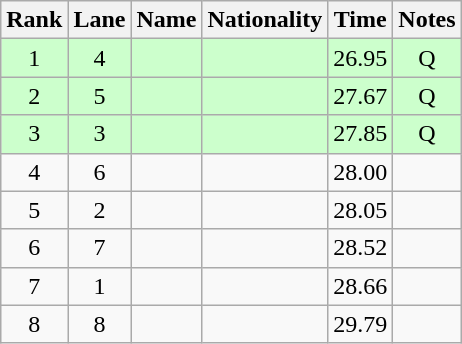<table class="wikitable sortable" style="text-align:center">
<tr>
<th>Rank</th>
<th>Lane</th>
<th>Name</th>
<th>Nationality</th>
<th>Time</th>
<th>Notes</th>
</tr>
<tr bgcolor="ccffcc">
<td>1</td>
<td>4</td>
<td align="left"></td>
<td align="left"></td>
<td>26.95</td>
<td>Q</td>
</tr>
<tr bgcolor="ccffcc">
<td>2</td>
<td>5</td>
<td align="left"></td>
<td align="left"></td>
<td>27.67</td>
<td>Q</td>
</tr>
<tr bgcolor="ccffcc">
<td>3</td>
<td>3</td>
<td align="left"></td>
<td align="left"></td>
<td>27.85</td>
<td>Q</td>
</tr>
<tr>
<td>4</td>
<td>6</td>
<td align="left"></td>
<td align="left"></td>
<td>28.00</td>
<td></td>
</tr>
<tr>
<td>5</td>
<td>2</td>
<td align="left"></td>
<td align="left"></td>
<td>28.05</td>
<td></td>
</tr>
<tr>
<td>6</td>
<td>7</td>
<td align="left"></td>
<td align="left"></td>
<td>28.52</td>
<td></td>
</tr>
<tr>
<td>7</td>
<td>1</td>
<td align="left"></td>
<td align="left"></td>
<td>28.66</td>
<td></td>
</tr>
<tr>
<td>8</td>
<td>8</td>
<td align="left"></td>
<td align="left"></td>
<td>29.79</td>
<td></td>
</tr>
</table>
